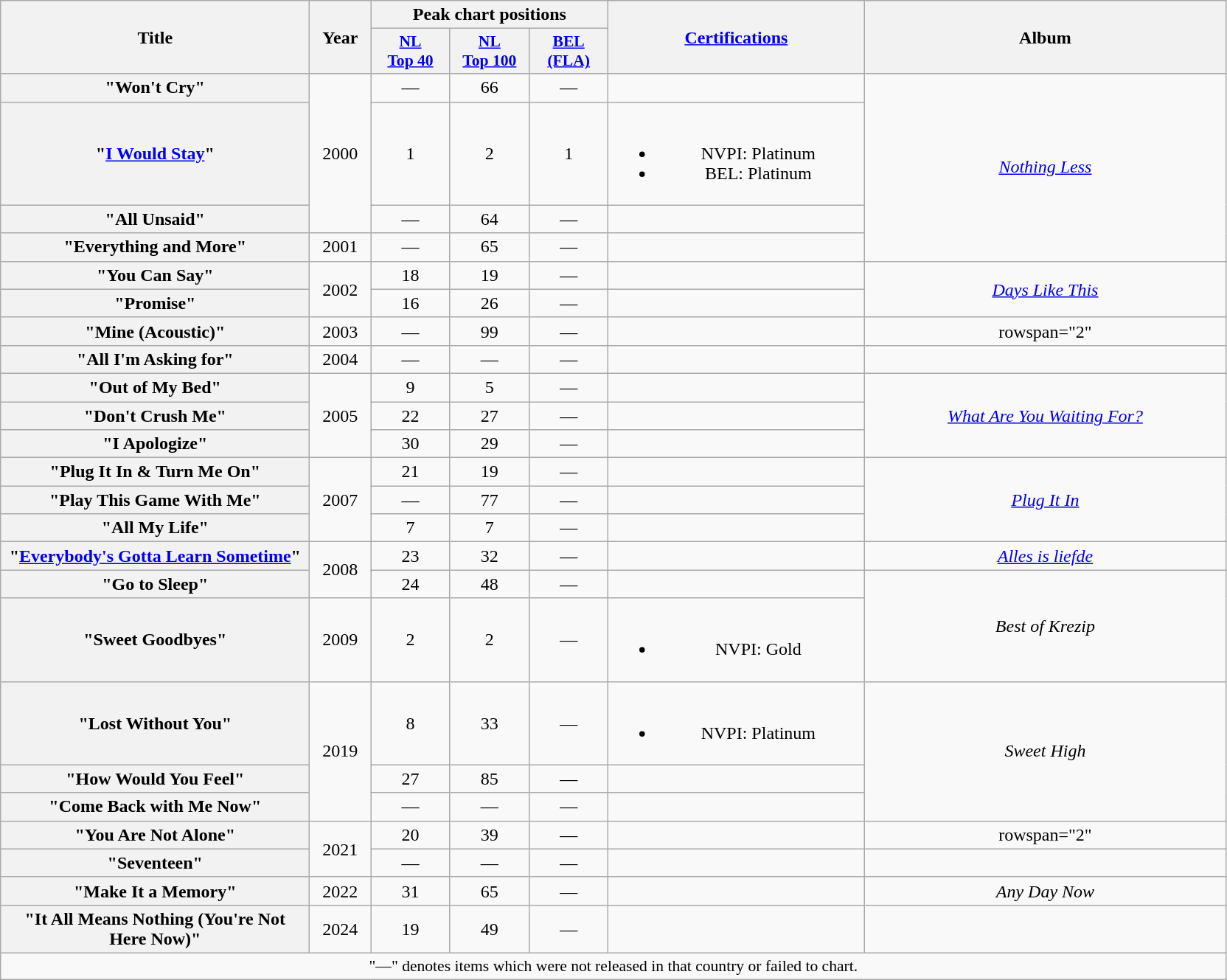<table class="wikitable plainrowheaders" style="text-align:center;" border="1">
<tr>
<th scope="col" rowspan="2" style="width:17em;">Title</th>
<th scope="col" rowspan="2" style="width:3em;">Year</th>
<th scope="col" colspan="3">Peak chart positions</th>
<th scope="col" rowspan="2" style="width:14em;"><a href='#'>Certifications</a></th>
<th scope="col" rowspan="2" style="width:20em;">Album</th>
</tr>
<tr>
<th scope="col" style="width:4.5em;font-size:90%;"><a href='#'>NL<br>Top 40</a><br></th>
<th scope="col" style="width:4.5em;font-size:90%;"><a href='#'>NL<br>Top 100</a><br></th>
<th scope="col" style="width:4.5em;font-size:90%;"><a href='#'>BEL<br>(FLA)</a><br></th>
</tr>
<tr>
<th scope="row">"Won't Cry"</th>
<td rowspan="3">2000</td>
<td>—</td>
<td>66</td>
<td>—</td>
<td></td>
<td rowspan="4"><em><a href='#'>Nothing Less</a></em></td>
</tr>
<tr>
<th scope="row">"<a href='#'>I Would Stay</a>"</th>
<td>1</td>
<td>2</td>
<td>1</td>
<td><br><ul><li>NVPI: Platinum</li><li>BEL: Platinum</li></ul></td>
</tr>
<tr>
<th scope="row">"All Unsaid"</th>
<td>—</td>
<td>64</td>
<td>—</td>
<td></td>
</tr>
<tr>
<th scope="row">"Everything and More"</th>
<td>2001</td>
<td>—</td>
<td>65</td>
<td>—</td>
<td></td>
</tr>
<tr>
<th scope="row">"You Can Say"</th>
<td rowspan="2">2002</td>
<td>18</td>
<td>19</td>
<td>—</td>
<td></td>
<td rowspan="2"><em><a href='#'>Days Like This</a></em></td>
</tr>
<tr>
<th scope="row">"Promise"</th>
<td>16</td>
<td>26</td>
<td>—</td>
<td></td>
</tr>
<tr>
<th scope="row">"Mine (Acoustic)"</th>
<td>2003</td>
<td>—</td>
<td>99</td>
<td>—</td>
<td></td>
<td>rowspan="2" </td>
</tr>
<tr>
<th scope="row">"All I'm Asking for"</th>
<td>2004</td>
<td>—</td>
<td>—</td>
<td>—</td>
<td></td>
</tr>
<tr>
<th scope="row">"Out of My Bed"</th>
<td rowspan="3">2005</td>
<td>9</td>
<td>5</td>
<td>—</td>
<td></td>
<td rowspan="3"><em><a href='#'>What Are You Waiting For?</a></em></td>
</tr>
<tr>
<th scope="row">"Don't Crush Me"</th>
<td>22</td>
<td>27</td>
<td>—</td>
<td></td>
</tr>
<tr>
<th scope="row">"I Apologize"</th>
<td>30</td>
<td>29</td>
<td>—</td>
<td></td>
</tr>
<tr>
<th scope="row">"Plug It In & Turn Me On"</th>
<td rowspan="3">2007</td>
<td>21</td>
<td>19</td>
<td>—</td>
<td></td>
<td rowspan="3"><em><a href='#'>Plug It In</a></em></td>
</tr>
<tr>
<th scope="row">"Play This Game With Me"</th>
<td>—</td>
<td>77</td>
<td>—</td>
<td></td>
</tr>
<tr>
<th scope="row">"All My Life"</th>
<td>7</td>
<td>7</td>
<td>—</td>
<td></td>
</tr>
<tr>
<th scope="row">"<a href='#'>Everybody's Gotta Learn Sometime</a>"</th>
<td rowspan="2">2008</td>
<td>23</td>
<td>32</td>
<td>—</td>
<td></td>
<td><em><a href='#'>Alles is liefde</a></em></td>
</tr>
<tr>
<th scope="row">"Go to Sleep"</th>
<td>24</td>
<td>48</td>
<td>—</td>
<td></td>
<td rowspan="2"><em>Best of Krezip</em></td>
</tr>
<tr>
<th scope="row">"Sweet Goodbyes"</th>
<td>2009</td>
<td>2</td>
<td>2</td>
<td>—</td>
<td><br><ul><li>NVPI: Gold</li></ul></td>
</tr>
<tr>
<th scope="row">"Lost Without You"</th>
<td rowspan="3">2019</td>
<td>8</td>
<td>33</td>
<td>—</td>
<td><br><ul><li>NVPI: Platinum</li></ul></td>
<td rowspan="3"><em>Sweet High</em></td>
</tr>
<tr>
<th scope="row">"How Would You Feel"</th>
<td>27</td>
<td>85</td>
<td>—</td>
<td></td>
</tr>
<tr>
<th scope="row">"Come Back with Me Now"</th>
<td>—</td>
<td>—</td>
<td>—</td>
<td></td>
</tr>
<tr>
<th scope="row">"You Are Not Alone"</th>
<td rowspan="2">2021</td>
<td>20</td>
<td>39</td>
<td>—</td>
<td></td>
<td>rowspan="2" </td>
</tr>
<tr>
<th scope="row">"Seventeen"</th>
<td>—</td>
<td>—</td>
<td>—</td>
<td></td>
</tr>
<tr>
<th scope="row">"Make It a Memory"<br></th>
<td>2022</td>
<td>31</td>
<td>65</td>
<td>—</td>
<td></td>
<td><em>Any Day Now</em></td>
</tr>
<tr>
<th scope="row">"It All Means Nothing (You're Not Here Now)"<br></th>
<td>2024</td>
<td>19</td>
<td>49</td>
<td>—</td>
<td></td>
<td></td>
</tr>
<tr>
<td colspan="7" align="center" style="font-size:90%;">"—" denotes items which were not released in that country or failed to chart.</td>
</tr>
</table>
